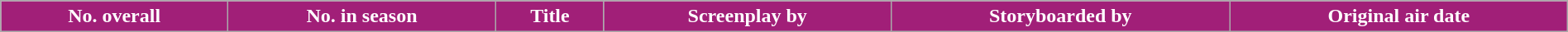<table class="wikitable plainrowheaders" style="width:100%;">
<tr>
<th scope="col" style="background:#A11F78; color:#fff;">No. overall</th>
<th scope="col" style="background:#A11F78; color:#fff;">No. in season</th>
<th scope="col" style="background:#A11F78; color:#fff;">Title</th>
<th scope="col" style="background:#A11F78; color:#fff;">Screenplay by</th>
<th scope="col" style="background:#A11F78; color:#fff;">Storyboarded by</th>
<th scope="col" style="background:#A11F78; color:#fff;">Original air date<br>



 




 
 
 
 
 
 
 
 
 
 
 
 
 
 
 
 
 
 
 
 
 
 
 
 
 
 
 
 
 
 
 
 
 
 
 
 
 
 
 
 
 
 
</th>
</tr>
</table>
